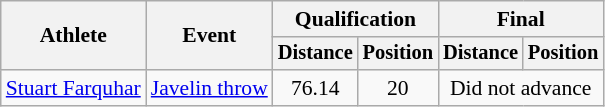<table class=wikitable style="font-size:90%">
<tr>
<th rowspan="2">Athlete</th>
<th rowspan="2">Event</th>
<th colspan="2">Qualification</th>
<th colspan="2">Final</th>
</tr>
<tr style="font-size:95%">
<th>Distance</th>
<th>Position</th>
<th>Distance</th>
<th>Position</th>
</tr>
<tr align=center>
<td align=left><a href='#'>Stuart Farquhar</a></td>
<td align=left><a href='#'>Javelin throw</a></td>
<td>76.14</td>
<td>20</td>
<td colspan=2>Did not advance</td>
</tr>
</table>
